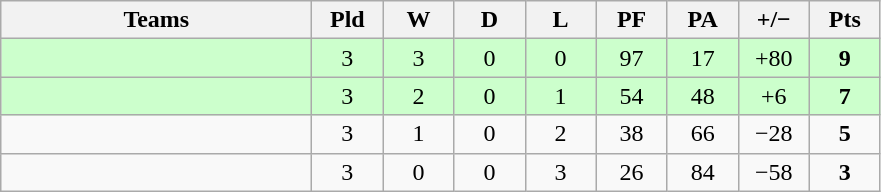<table class="wikitable" style="text-align: center;">
<tr>
<th width="200">Teams</th>
<th width="40">Pld</th>
<th width="40">W</th>
<th width="40">D</th>
<th width="40">L</th>
<th width="40">PF</th>
<th width="40">PA</th>
<th width="40">+/−</th>
<th width="40">Pts</th>
</tr>
<tr bgcolor=ccffcc>
<td align=left></td>
<td>3</td>
<td>3</td>
<td>0</td>
<td>0</td>
<td>97</td>
<td>17</td>
<td>+80</td>
<td><strong>9</strong></td>
</tr>
<tr bgcolor=ccffcc>
<td align=left></td>
<td>3</td>
<td>2</td>
<td>0</td>
<td>1</td>
<td>54</td>
<td>48</td>
<td>+6</td>
<td><strong>7</strong></td>
</tr>
<tr>
<td align=left></td>
<td>3</td>
<td>1</td>
<td>0</td>
<td>2</td>
<td>38</td>
<td>66</td>
<td>−28</td>
<td><strong>5</strong></td>
</tr>
<tr>
<td align=left></td>
<td>3</td>
<td>0</td>
<td>0</td>
<td>3</td>
<td>26</td>
<td>84</td>
<td>−58</td>
<td><strong>3</strong></td>
</tr>
</table>
